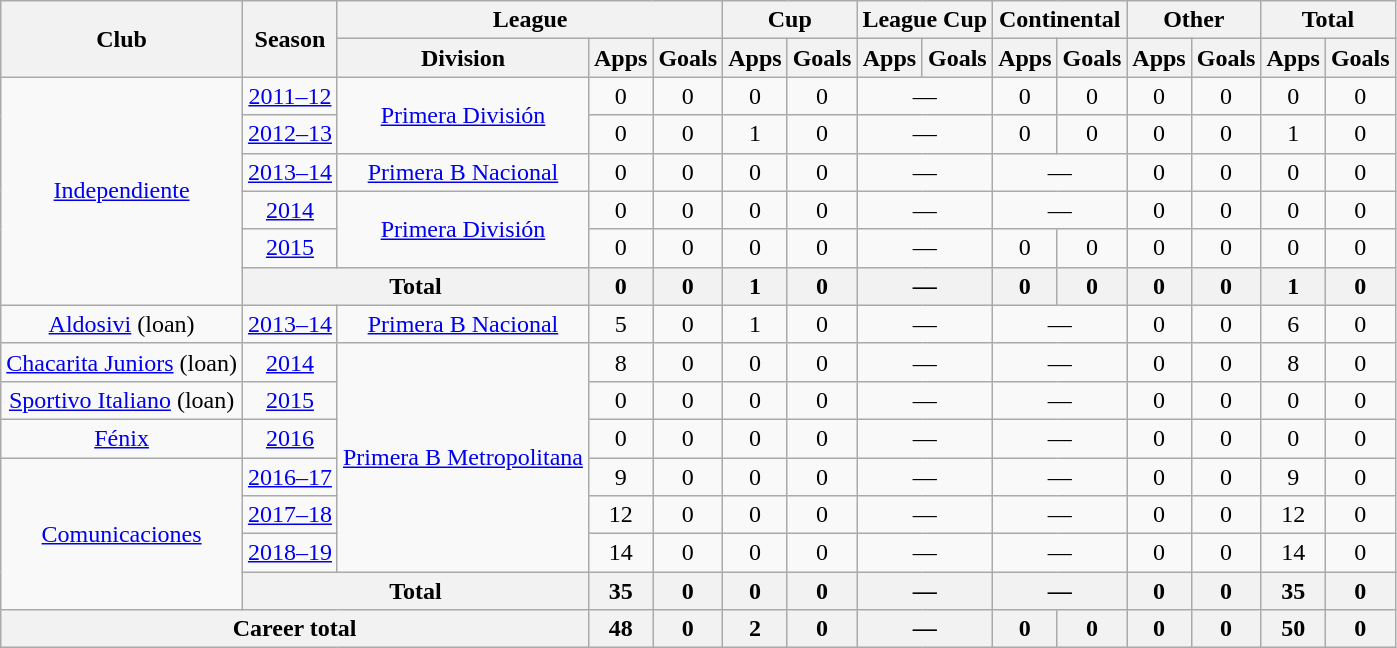<table class="wikitable" style="text-align:center">
<tr>
<th rowspan="2">Club</th>
<th rowspan="2">Season</th>
<th colspan="3">League</th>
<th colspan="2">Cup</th>
<th colspan="2">League Cup</th>
<th colspan="2">Continental</th>
<th colspan="2">Other</th>
<th colspan="2">Total</th>
</tr>
<tr>
<th>Division</th>
<th>Apps</th>
<th>Goals</th>
<th>Apps</th>
<th>Goals</th>
<th>Apps</th>
<th>Goals</th>
<th>Apps</th>
<th>Goals</th>
<th>Apps</th>
<th>Goals</th>
<th>Apps</th>
<th>Goals</th>
</tr>
<tr>
<td rowspan="6"><a href='#'>Independiente</a></td>
<td><a href='#'>2011–12</a></td>
<td rowspan="2"><a href='#'>Primera División</a></td>
<td>0</td>
<td>0</td>
<td>0</td>
<td>0</td>
<td colspan="2">—</td>
<td>0</td>
<td>0</td>
<td>0</td>
<td>0</td>
<td>0</td>
<td>0</td>
</tr>
<tr>
<td><a href='#'>2012–13</a></td>
<td>0</td>
<td>0</td>
<td>1</td>
<td>0</td>
<td colspan="2">—</td>
<td>0</td>
<td>0</td>
<td>0</td>
<td>0</td>
<td>1</td>
<td>0</td>
</tr>
<tr>
<td><a href='#'>2013–14</a></td>
<td rowspan="1"><a href='#'>Primera B Nacional</a></td>
<td>0</td>
<td>0</td>
<td>0</td>
<td>0</td>
<td colspan="2">—</td>
<td colspan="2">—</td>
<td>0</td>
<td>0</td>
<td>0</td>
<td>0</td>
</tr>
<tr>
<td><a href='#'>2014</a></td>
<td rowspan="2"><a href='#'>Primera División</a></td>
<td>0</td>
<td>0</td>
<td>0</td>
<td>0</td>
<td colspan="2">—</td>
<td colspan="2">—</td>
<td>0</td>
<td>0</td>
<td>0</td>
<td>0</td>
</tr>
<tr>
<td><a href='#'>2015</a></td>
<td>0</td>
<td>0</td>
<td>0</td>
<td>0</td>
<td colspan="2">—</td>
<td>0</td>
<td>0</td>
<td>0</td>
<td>0</td>
<td>0</td>
<td>0</td>
</tr>
<tr>
<th colspan="2">Total</th>
<th>0</th>
<th>0</th>
<th>1</th>
<th>0</th>
<th colspan="2">—</th>
<th>0</th>
<th>0</th>
<th>0</th>
<th>0</th>
<th>1</th>
<th>0</th>
</tr>
<tr>
<td rowspan="1"><a href='#'>Aldosivi</a> (loan)</td>
<td><a href='#'>2013–14</a></td>
<td rowspan="1"><a href='#'>Primera B Nacional</a></td>
<td>5</td>
<td>0</td>
<td>1</td>
<td>0</td>
<td colspan="2">—</td>
<td colspan="2">—</td>
<td>0</td>
<td>0</td>
<td>6</td>
<td>0</td>
</tr>
<tr>
<td rowspan="1"><a href='#'>Chacarita Juniors</a> (loan)</td>
<td><a href='#'>2014</a></td>
<td rowspan="6"><a href='#'>Primera B Metropolitana</a></td>
<td>8</td>
<td>0</td>
<td>0</td>
<td>0</td>
<td colspan="2">—</td>
<td colspan="2">—</td>
<td>0</td>
<td>0</td>
<td>8</td>
<td>0</td>
</tr>
<tr>
<td rowspan="1"><a href='#'>Sportivo Italiano</a> (loan)</td>
<td><a href='#'>2015</a></td>
<td>0</td>
<td>0</td>
<td>0</td>
<td>0</td>
<td colspan="2">—</td>
<td colspan="2">—</td>
<td>0</td>
<td>0</td>
<td>0</td>
<td>0</td>
</tr>
<tr>
<td rowspan="1"><a href='#'>Fénix</a></td>
<td><a href='#'>2016</a></td>
<td>0</td>
<td>0</td>
<td>0</td>
<td>0</td>
<td colspan="2">—</td>
<td colspan="2">—</td>
<td>0</td>
<td>0</td>
<td>0</td>
<td>0</td>
</tr>
<tr>
<td rowspan="4"><a href='#'>Comunicaciones</a></td>
<td><a href='#'>2016–17</a></td>
<td>9</td>
<td>0</td>
<td>0</td>
<td>0</td>
<td colspan="2">—</td>
<td colspan="2">—</td>
<td>0</td>
<td>0</td>
<td>9</td>
<td>0</td>
</tr>
<tr>
<td><a href='#'>2017–18</a></td>
<td>12</td>
<td>0</td>
<td>0</td>
<td>0</td>
<td colspan="2">—</td>
<td colspan="2">—</td>
<td>0</td>
<td>0</td>
<td>12</td>
<td>0</td>
</tr>
<tr>
<td><a href='#'>2018–19</a></td>
<td>14</td>
<td>0</td>
<td>0</td>
<td>0</td>
<td colspan="2">—</td>
<td colspan="2">—</td>
<td>0</td>
<td>0</td>
<td>14</td>
<td>0</td>
</tr>
<tr>
<th colspan="2">Total</th>
<th>35</th>
<th>0</th>
<th>0</th>
<th>0</th>
<th colspan="2">—</th>
<th colspan="2">—</th>
<th>0</th>
<th>0</th>
<th>35</th>
<th>0</th>
</tr>
<tr>
<th colspan="3">Career total</th>
<th>48</th>
<th>0</th>
<th>2</th>
<th>0</th>
<th colspan="2">—</th>
<th>0</th>
<th>0</th>
<th>0</th>
<th>0</th>
<th>50</th>
<th>0</th>
</tr>
</table>
